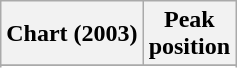<table class="wikitable sortable plainrowheaders">
<tr>
<th>Chart (2003)</th>
<th>Peak<br>position</th>
</tr>
<tr>
</tr>
<tr>
</tr>
<tr>
</tr>
</table>
